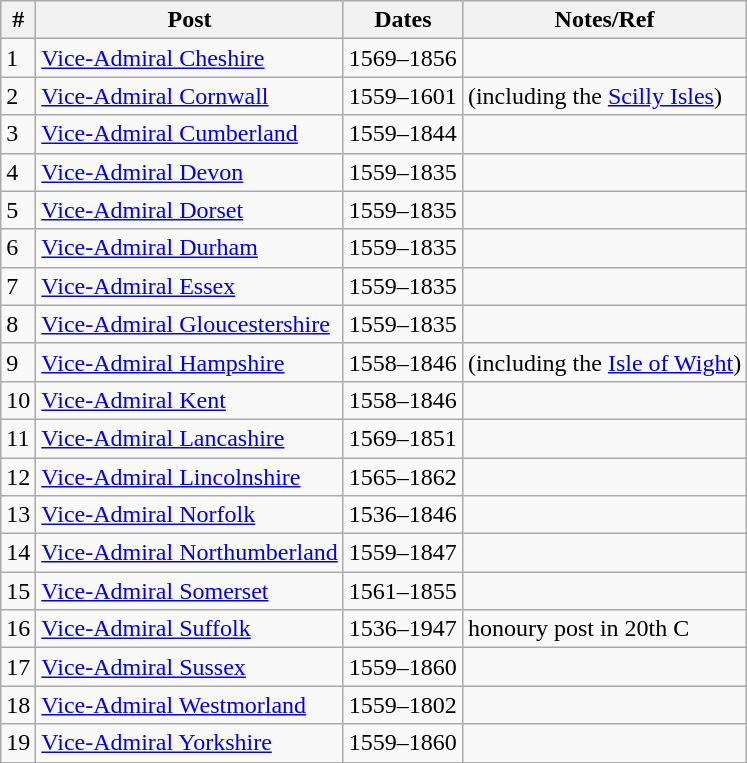<table class="wikitable">
<tr>
<th>#</th>
<th>Post</th>
<th>Dates</th>
<th>Notes/Ref</th>
</tr>
<tr>
<td>1</td>
<td><a href='#'>Vice-Admiral Cheshire</a></td>
<td>1569–1856</td>
<td></td>
</tr>
<tr>
<td>2</td>
<td><a href='#'>Vice-Admiral Cornwall</a></td>
<td>1559–1601</td>
<td>(including the <a href='#'>Scilly Isles</a>)</td>
</tr>
<tr>
<td>3</td>
<td><a href='#'>Vice-Admiral Cumberland</a></td>
<td>1559–1844</td>
<td></td>
</tr>
<tr>
<td>4</td>
<td><a href='#'>Vice-Admiral Devon</a></td>
<td>1559–1835</td>
<td></td>
</tr>
<tr>
<td>5</td>
<td><a href='#'>Vice-Admiral Dorset</a></td>
<td>1559–1835</td>
<td></td>
</tr>
<tr>
<td>6</td>
<td><a href='#'>Vice-Admiral Durham</a></td>
<td>1559–1835</td>
<td></td>
</tr>
<tr>
<td>7</td>
<td><a href='#'>Vice-Admiral Essex</a></td>
<td>1559–1835</td>
<td></td>
</tr>
<tr>
<td>8</td>
<td><a href='#'>Vice-Admiral Gloucestershire</a></td>
<td>1559–1835</td>
<td></td>
</tr>
<tr>
<td>9</td>
<td><a href='#'>Vice-Admiral Hampshire</a></td>
<td>1558–1846</td>
<td>(including the <a href='#'>Isle of Wight</a>)</td>
</tr>
<tr>
<td>10</td>
<td><a href='#'>Vice-Admiral Kent</a></td>
<td>1558–1846</td>
<td></td>
</tr>
<tr>
<td>11</td>
<td><a href='#'>Vice-Admiral Lancashire</a></td>
<td>1569–1851</td>
<td></td>
</tr>
<tr>
<td>12</td>
<td><a href='#'>Vice-Admiral Lincolnshire</a></td>
<td>1565–1862</td>
<td></td>
</tr>
<tr>
<td>13</td>
<td><a href='#'>Vice-Admiral Norfolk</a></td>
<td>1536–1846</td>
<td></td>
</tr>
<tr>
<td>14</td>
<td><a href='#'>Vice-Admiral Northumberland</a></td>
<td>1559–1847</td>
<td></td>
</tr>
<tr>
<td>15</td>
<td><a href='#'>Vice-Admiral Somerset</a></td>
<td>1561–1855</td>
<td></td>
</tr>
<tr>
<td>16</td>
<td><a href='#'>Vice-Admiral Suffolk</a></td>
<td>1536–1947</td>
<td>honoury post in 20th C</td>
</tr>
<tr>
<td>17</td>
<td><a href='#'>Vice-Admiral Sussex</a></td>
<td>1559–1860</td>
<td></td>
</tr>
<tr>
<td>18</td>
<td><a href='#'>Vice-Admiral Westmorland</a></td>
<td>1559–1802</td>
<td></td>
</tr>
<tr>
<td>19</td>
<td><a href='#'>Vice-Admiral Yorkshire</a></td>
<td>1559–1860</td>
<td></td>
</tr>
</table>
